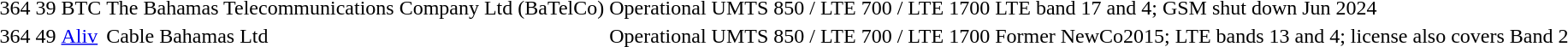<table>
<tr>
<td>364</td>
<td>39</td>
<td>BTC</td>
<td>The Bahamas Telecommunications Company Ltd (BaTelCo)</td>
<td>Operational</td>
<td>UMTS 850 / LTE 700 / LTE 1700</td>
<td>LTE band 17 and 4; GSM shut down Jun 2024</td>
</tr>
<tr>
<td>364</td>
<td>49</td>
<td><a href='#'>Aliv</a></td>
<td>Cable Bahamas Ltd</td>
<td>Operational</td>
<td>UMTS 850 / LTE 700 / LTE 1700</td>
<td>Former NewCo2015; LTE bands 13 and 4; license also covers Band 2</td>
</tr>
</table>
